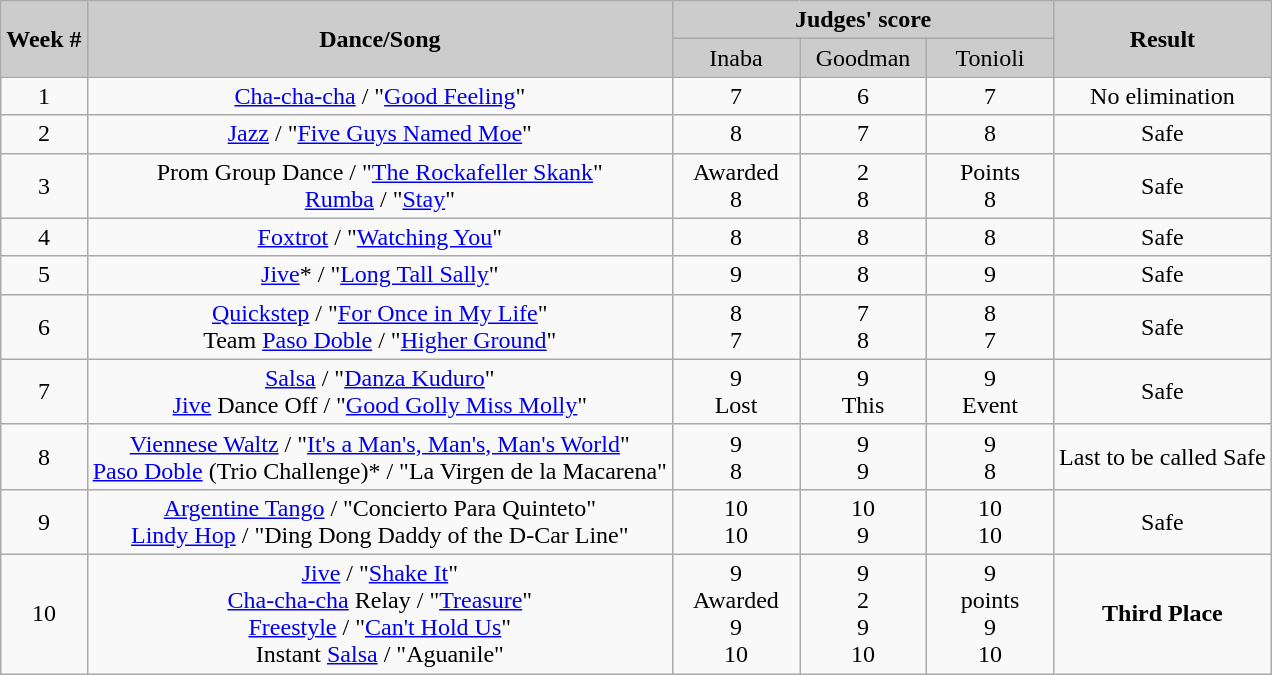<table class="wikitable" style="text-align:center">
<tr>
<th rowspan="2" style="background:#ccc;">Week #</th>
<th rowspan="2" style="background:#ccc;">Dance/Song</th>
<th colspan="3" style="background:#ccc;">Judges' score</th>
<th rowspan="2" style="background:#ccc;">Result</th>
</tr>
<tr style="background:#ccc;">
<td style="width:10%;">Inaba</td>
<td style="width:10%;">Goodman</td>
<td style="width:10%;">Tonioli</td>
</tr>
<tr>
<td>1</td>
<td><a href='#'>Cha-cha-cha</a> / "<a href='#'>Good Feeling</a>"</td>
<td>7</td>
<td>6</td>
<td>7</td>
<td>No elimination</td>
</tr>
<tr>
<td>2</td>
<td><a href='#'>Jazz</a> / "<a href='#'>Five Guys Named Moe</a>"</td>
<td>8</td>
<td>7</td>
<td>8</td>
<td>Safe</td>
</tr>
<tr>
<td>3</td>
<td>Prom Group Dance / "<a href='#'>The Rockafeller Skank</a>"<br><a href='#'>Rumba</a> / "<a href='#'>Stay</a>"</td>
<td>Awarded<br>8</td>
<td>2<br>8</td>
<td>Points<br>8</td>
<td>Safe</td>
</tr>
<tr>
<td>4</td>
<td><a href='#'>Foxtrot</a> / "<a href='#'>Watching You</a>"</td>
<td>8</td>
<td>8</td>
<td>8</td>
<td>Safe</td>
</tr>
<tr>
<td>5</td>
<td><a href='#'>Jive</a>* / "<a href='#'>Long Tall Sally</a>"</td>
<td>9</td>
<td>8</td>
<td>9</td>
<td>Safe</td>
</tr>
<tr>
<td>6</td>
<td><a href='#'>Quickstep</a> / "<a href='#'>For Once in My Life</a>"<br>Team <a href='#'>Paso Doble</a> / "<a href='#'>Higher Ground</a>"</td>
<td>8<br>7</td>
<td>7<br>8</td>
<td>8<br>7</td>
<td>Safe</td>
</tr>
<tr>
<td>7</td>
<td><a href='#'>Salsa</a> / "<a href='#'>Danza Kuduro</a>"<br><a href='#'>Jive</a> Dance Off / "<a href='#'>Good Golly Miss Molly</a>"</td>
<td>9<br>Lost</td>
<td>9<br>This</td>
<td>9<br>Event</td>
<td>Safe</td>
</tr>
<tr>
<td>8</td>
<td><a href='#'>Viennese Waltz</a> / "<a href='#'>It's a Man's, Man's, Man's World</a>"<br><a href='#'>Paso Doble</a> (Trio Challenge)* / "La Virgen de la Macarena"</td>
<td>9<br>8</td>
<td>9<br>9</td>
<td>9<br>8</td>
<td>Last to be called Safe</td>
</tr>
<tr>
<td>9</td>
<td><a href='#'>Argentine Tango</a> / "Concierto Para Quinteto"<br><a href='#'>Lindy Hop</a>  / "Ding Dong Daddy of the D-Car Line"</td>
<td>10<br>10</td>
<td>10<br>9</td>
<td>10<br>10</td>
<td>Safe</td>
</tr>
<tr>
<td>10</td>
<td><a href='#'>Jive</a> / "<a href='#'>Shake It</a>"<br><a href='#'>Cha-cha-cha</a> Relay / "<a href='#'>Treasure</a>"<br><a href='#'>Freestyle</a> / "<a href='#'>Can't Hold Us</a>"<br>Instant <a href='#'>Salsa</a> / "Aguanile"</td>
<td>9<br>Awarded<br>9<br>10</td>
<td>9<br>2<br>9<br>10</td>
<td>9<br>points<br>9<br>10</td>
<td><strong>Third Place</strong></td>
</tr>
</table>
